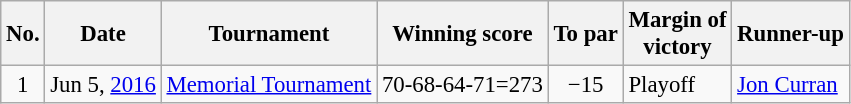<table class="wikitable" style="font-size:95%;">
<tr>
<th>No.</th>
<th>Date</th>
<th>Tournament</th>
<th>Winning score</th>
<th>To par</th>
<th>Margin of<br>victory</th>
<th>Runner-up</th>
</tr>
<tr>
<td align=center>1</td>
<td align=right>Jun 5, <a href='#'>2016</a></td>
<td><a href='#'>Memorial Tournament</a></td>
<td align=right>70-68-64-71=273</td>
<td align=center>−15</td>
<td>Playoff</td>
<td> <a href='#'>Jon Curran</a></td>
</tr>
</table>
